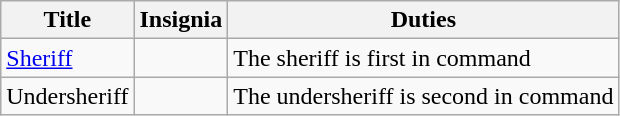<table class="wikitable">
<tr>
<th>Title</th>
<th>Insignia</th>
<th>Duties</th>
</tr>
<tr>
<td><a href='#'>Sheriff</a></td>
<td></td>
<td>The sheriff is first in command</td>
</tr>
<tr>
<td>Undersheriff</td>
<td></td>
<td>The undersheriff is second in command</td>
</tr>
</table>
